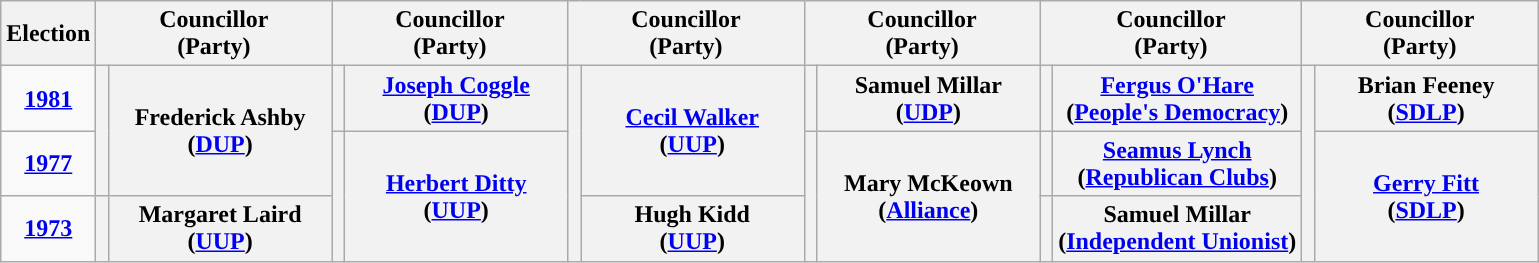<table class="wikitable" style="text-align:center">
<tr>
<th scope="col" width="50">Election</th>
<th scope="col" width="150" colspan = "2">Councillor<br> (Party)</th>
<th scope="col" width="150" colspan = "2">Councillor<br> (Party)</th>
<th scope="col" width="150" colspan = "2">Councillor<br> (Party)</th>
<th scope="col" width="150" colspan = "2">Councillor<br> (Party)</th>
<th scope="col" width="150" colspan = "2">Councillor<br> (Party)</th>
<th scope="col" width="150" colspan = "2">Councillor<br> (Party)</th>
</tr>
<tr>
<td><strong><a href='#'>1981</a></strong></td>
<th rowspan="2" width="1" style="background-color: "></th>
<th rowspan = "2">Frederick Ashby <br> (<a href='#'>DUP</a>)</th>
<th rowspan="1" width="1" style="background-color: "></th>
<th rowspan = "1"><a href='#'>Joseph Coggle</a> <br> (<a href='#'>DUP</a>)</th>
<th rowspan="3" width="1" style="background-color: "></th>
<th rowspan = "2"><a href='#'>Cecil Walker</a> <br> (<a href='#'>UUP</a>)</th>
<th rowspan="1" width="1" style="background-color: "></th>
<th rowspan = "1">Samuel Millar <br> (<a href='#'>UDP</a>)</th>
<th rowspan="1" width="1" style="background-color: "></th>
<th rowspan = "1"><a href='#'>Fergus O'Hare</a> <br> (<a href='#'>People's Democracy</a>)</th>
<th rowspan="3" width="1" style="background-color: "></th>
<th rowspan = "1">Brian Feeney <br> (<a href='#'>SDLP</a>)</th>
</tr>
<tr>
<td><strong><a href='#'>1977</a></strong></td>
<th rowspan="2" width="1" style="background-color: "></th>
<th rowspan = "2"><a href='#'>Herbert Ditty</a> <br> (<a href='#'>UUP</a>)</th>
<th rowspan="2" width="1" style="background-color: "></th>
<th rowspan = "2">Mary McKeown <br> (<a href='#'>Alliance</a>)</th>
<th rowspan="1" width="1" style="background-color: "></th>
<th rowspan = "1"><a href='#'>Seamus Lynch</a> <br> (<a href='#'>Republican Clubs</a>)</th>
<th rowspan = "2"><a href='#'>Gerry Fitt</a> <br> (<a href='#'>SDLP</a>)</th>
</tr>
<tr>
<td><strong><a href='#'>1973</a></strong></td>
<th rowspan="1" width="1" style="background-color: "></th>
<th rowspan = "1">Margaret Laird <br> (<a href='#'>UUP</a>)</th>
<th rowspan = "1">Hugh Kidd <br> (<a href='#'>UUP</a>)</th>
<th rowspan="1" width="1" style="background-color: "></th>
<th rowspan = "1">Samuel Millar <br> (<a href='#'>Independent Unionist</a>)</th>
</tr>
</table>
